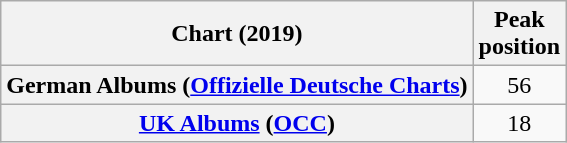<table class="wikitable plainrowheaders sortable" style="text-align:center;">
<tr>
<th>Chart (2019)</th>
<th>Peak<br>position</th>
</tr>
<tr>
<th scope="row">German Albums (<a href='#'>Offizielle Deutsche Charts</a>)</th>
<td>56</td>
</tr>
<tr>
<th scope="row"><a href='#'>UK Albums</a> (<a href='#'>OCC</a>)</th>
<td>18</td>
</tr>
</table>
